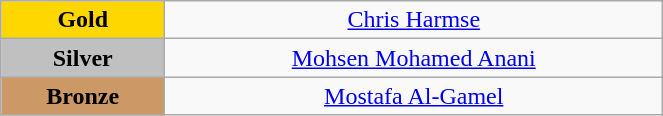<table class="wikitable" style=" text-align:center; " width="35%">
<tr>
<td bgcolor="gold"><strong>Gold</strong></td>
<td><a href='#'>Chris Harmse</a><br>  <small><em></em></small></td>
</tr>
<tr>
<td bgcolor="silver"><strong>Silver</strong></td>
<td><a href='#'>Mohsen Mohamed Anani</a><br>  <small><em></em></small></td>
</tr>
<tr>
<td bgcolor="CC9966"><strong>Bronze</strong></td>
<td><a href='#'>Mostafa Al-Gamel</a><br>  <small><em></em></small></td>
</tr>
</table>
